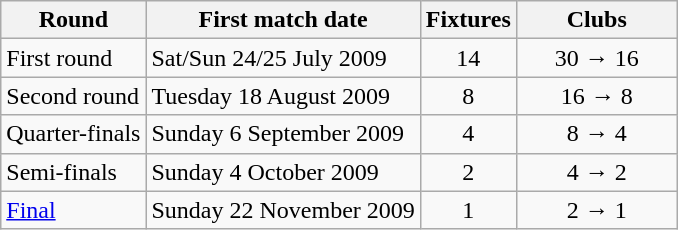<table class="wikitable">
<tr>
<th>Round</th>
<th>First match date</th>
<th>Fixtures</th>
<th width=100>Clubs</th>
</tr>
<tr align=center>
<td align=left>First round</td>
<td align=left>Sat/Sun 24/25 July 2009</td>
<td>14</td>
<td>30 → 16</td>
</tr>
<tr align=center>
<td align=left>Second round</td>
<td align=left>Tuesday 18 August 2009</td>
<td>8</td>
<td>16 → 8</td>
</tr>
<tr align=center>
<td align=left>Quarter-finals</td>
<td align=left>Sunday 6 September 2009</td>
<td>4</td>
<td>8 → 4</td>
</tr>
<tr align=center>
<td align=left>Semi-finals</td>
<td align=left>Sunday 4 October 2009</td>
<td>2</td>
<td>4 → 2</td>
</tr>
<tr align=center>
<td align=left><a href='#'>Final</a></td>
<td align=left>Sunday 22 November 2009</td>
<td>1</td>
<td>2 → 1</td>
</tr>
</table>
